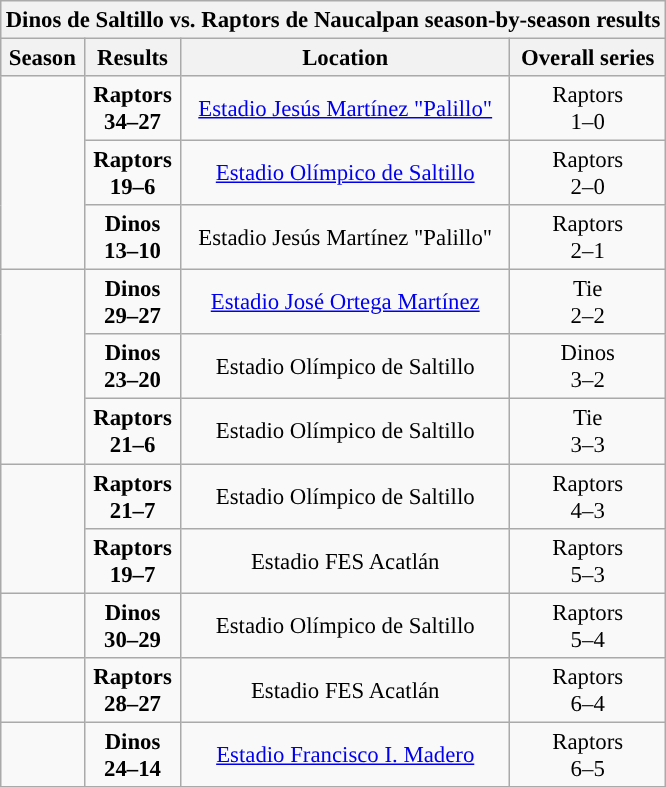<table class="wikitable mw-collapsible mw-collapsed" style="text-align:center; font-size:95%; margin:auto;">
<tr>
<th colspan="4">Dinos de Saltillo vs. Raptors de Naucalpan season-by-season results</th>
</tr>
<tr>
<th>Season</th>
<th>Results</th>
<th>Location</th>
<th>Overall series</th>
</tr>
<tr>
<td rowspan=3></td>
<td><strong>Raptors <br> 34–27</strong></td>
<td><a href='#'>Estadio Jesús Martínez "Palillo"</a></td>
<td>Raptors <br> 1–0</td>
</tr>
<tr>
<td><strong>Raptors <br> 19–6</strong></td>
<td><a href='#'>Estadio Olímpico de Saltillo</a></td>
<td>Raptors <br> 2–0</td>
</tr>
<tr>
<td><strong>Dinos <br> 13–10</strong></td>
<td>Estadio Jesús Martínez "Palillo"</td>
<td>Raptors <br> 2–1</td>
</tr>
<tr>
<td rowspan=3></td>
<td><strong>Dinos <br> 29–27</strong></td>
<td><a href='#'>Estadio José Ortega Martínez</a></td>
<td>Tie <br> 2–2</td>
</tr>
<tr>
<td><strong>Dinos <br> 23–20</strong></td>
<td>Estadio Olímpico de Saltillo</td>
<td>Dinos <br> 3–2</td>
</tr>
<tr>
<td><strong>Raptors <br> 21–6</strong></td>
<td>Estadio Olímpico de Saltillo</td>
<td>Tie <br> 3–3</td>
</tr>
<tr>
<td rowspan=2></td>
<td><strong>Raptors <br> 21–7</strong></td>
<td>Estadio Olímpico de Saltillo</td>
<td>Raptors <br> 4–3</td>
</tr>
<tr>
<td><strong>Raptors <br> 19–7</strong></td>
<td>Estadio FES Acatlán</td>
<td>Raptors <br> 5–3</td>
</tr>
<tr>
<td></td>
<td><strong>Dinos <br> 30–29</strong></td>
<td>Estadio Olímpico de Saltillo</td>
<td>Raptors <br> 5–4</td>
</tr>
<tr>
<td></td>
<td><strong>Raptors <br> 28–27</strong></td>
<td>Estadio FES Acatlán</td>
<td>Raptors <br> 6–4</td>
</tr>
<tr>
<td></td>
<td><strong>Dinos <br> 24–14</strong></td>
<td><a href='#'>Estadio Francisco I. Madero</a></td>
<td>Raptors <br> 6–5</td>
</tr>
<tr>
</tr>
</table>
